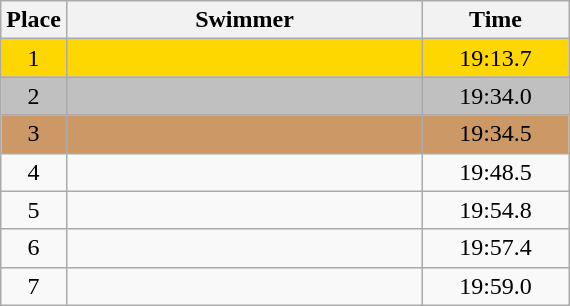<table class=wikitable style="text-align:center">
<tr>
<th>Place</th>
<th width=230>Swimmer</th>
<th width=90>Time</th>
</tr>
<tr bgcolor=gold>
<td>1</td>
<td align=left></td>
<td>19:13.7</td>
</tr>
<tr bgcolor=silver>
<td>2</td>
<td align=left></td>
<td>19:34.0</td>
</tr>
<tr bgcolor=cc9966>
<td>3</td>
<td align=left></td>
<td>19:34.5</td>
</tr>
<tr>
<td>4</td>
<td align=left></td>
<td>19:48.5</td>
</tr>
<tr>
<td>5</td>
<td align=left></td>
<td>19:54.8</td>
</tr>
<tr>
<td>6</td>
<td align=left></td>
<td>19:57.4</td>
</tr>
<tr>
<td>7</td>
<td align=left></td>
<td>19:59.0</td>
</tr>
</table>
